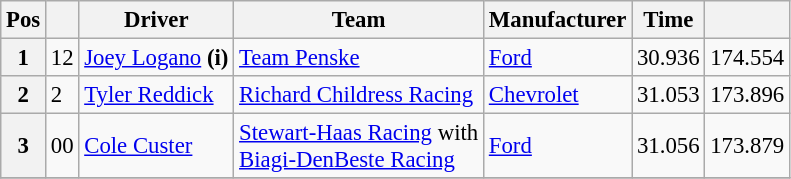<table class="wikitable" style="font-size:95%">
<tr>
<th>Pos</th>
<th></th>
<th>Driver</th>
<th>Team</th>
<th>Manufacturer</th>
<th>Time</th>
<th></th>
</tr>
<tr>
<th>1</th>
<td>12</td>
<td><a href='#'>Joey Logano</a> <strong>(i)</strong></td>
<td><a href='#'>Team Penske</a></td>
<td><a href='#'>Ford</a></td>
<td>30.936</td>
<td>174.554</td>
</tr>
<tr>
<th>2</th>
<td>2</td>
<td><a href='#'>Tyler Reddick</a></td>
<td><a href='#'>Richard Childress Racing</a></td>
<td><a href='#'>Chevrolet</a></td>
<td>31.053</td>
<td>173.896</td>
</tr>
<tr>
<th>3</th>
<td>00</td>
<td><a href='#'>Cole Custer</a></td>
<td><a href='#'>Stewart-Haas Racing</a> with <br> <a href='#'>Biagi-DenBeste Racing</a></td>
<td><a href='#'>Ford</a></td>
<td>31.056</td>
<td>173.879</td>
</tr>
<tr>
</tr>
</table>
